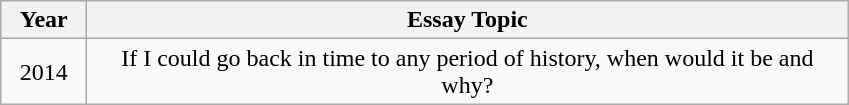<table class="wikitable" style="text-align:center;">
<tr>
<th width=50>Year</th>
<th width=500>Essay Topic</th>
</tr>
<tr>
<td>2014</td>
<td>If I could go back in time to any period of history, when would it be and why?</td>
</tr>
</table>
